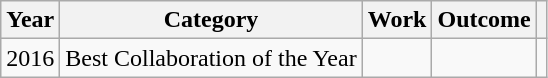<table class="wikitable">
<tr>
<th>Year</th>
<th>Category</th>
<th>Work</th>
<th>Outcome</th>
<th></th>
</tr>
<tr>
<td>2016</td>
<td>Best Collaboration of the Year</td>
<td></td>
<td></td>
<td></td>
</tr>
</table>
